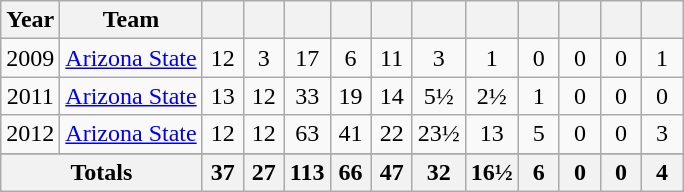<table class="wikitable" style="text-align:center">
<tr>
<th width=30>Year</th>
<th>Team</th>
<th width=20></th>
<th width=20></th>
<th width=20></th>
<th width=20></th>
<th width=20></th>
<th width=20></th>
<th width=20></th>
<th width=20></th>
<th width=20></th>
<th width=20></th>
<th width=20></th>
</tr>
<tr>
<td>2009</td>
<td><a href='#'>Arizona State</a></td>
<td>12</td>
<td>3</td>
<td>17</td>
<td>6</td>
<td>11</td>
<td>3</td>
<td>1</td>
<td>0</td>
<td>0</td>
<td>0</td>
<td>1</td>
</tr>
<tr>
<td>2011</td>
<td><a href='#'>Arizona State</a></td>
<td>13</td>
<td>12</td>
<td>33</td>
<td>19</td>
<td>14</td>
<td>5½</td>
<td>2½</td>
<td>1</td>
<td>0</td>
<td>0</td>
<td>0</td>
</tr>
<tr>
<td>2012</td>
<td><a href='#'>Arizona State</a></td>
<td>12</td>
<td>12</td>
<td>63</td>
<td>41</td>
<td>22</td>
<td>23½</td>
<td>13</td>
<td>5</td>
<td>0</td>
<td>0</td>
<td>3</td>
</tr>
<tr>
</tr>
<tr>
<th colspan="2">Totals </th>
<th>37</th>
<th>27</th>
<th>113</th>
<th>66</th>
<th>47</th>
<th>32</th>
<th>16½</th>
<th>6</th>
<th>0</th>
<th>0</th>
<th>4</th>
</tr>
</table>
